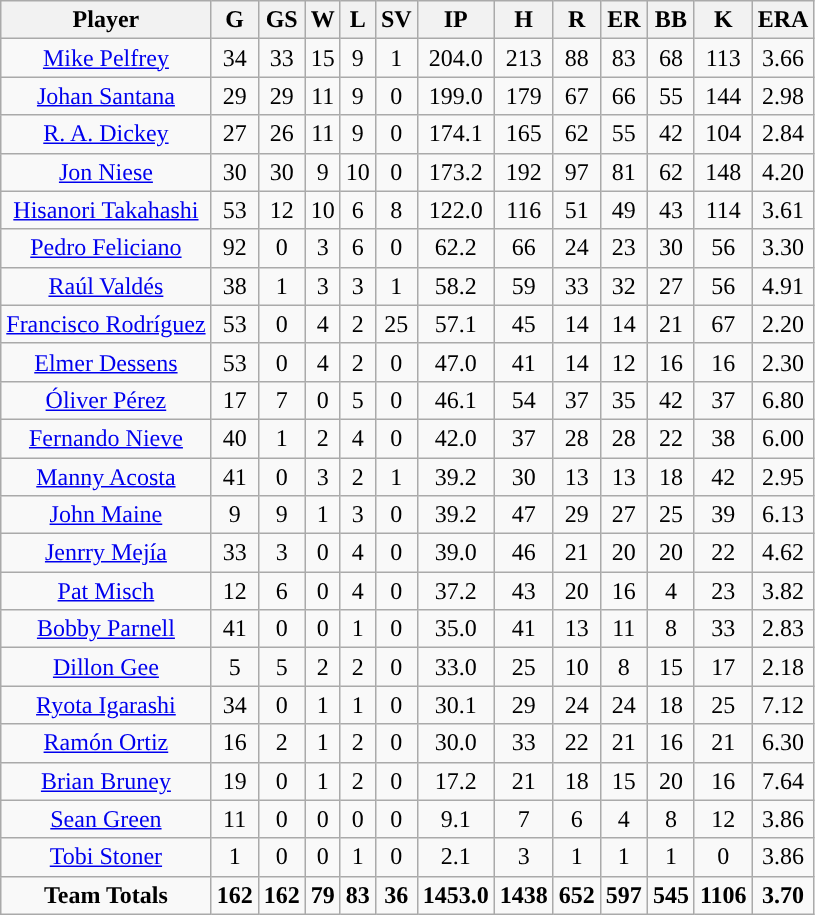<table class="wikitable sortable">
<tr>
<th>Player</th>
<th>G</th>
<th>GS</th>
<th>W</th>
<th>L</th>
<th>SV</th>
<th>IP</th>
<th>H</th>
<th>R</th>
<th>ER</th>
<th>BB</th>
<th>K</th>
<th>ERA</th>
</tr>
<tr align="center">
<td><a href='#'>Mike Pelfrey</a></td>
<td>34</td>
<td>33</td>
<td>15</td>
<td>9</td>
<td>1</td>
<td>204.0</td>
<td>213</td>
<td>88</td>
<td>83</td>
<td>68</td>
<td>113</td>
<td>3.66</td>
</tr>
<tr align="center">
<td><a href='#'>Johan Santana</a></td>
<td>29</td>
<td>29</td>
<td>11</td>
<td>9</td>
<td>0</td>
<td>199.0</td>
<td>179</td>
<td>67</td>
<td>66</td>
<td>55</td>
<td>144</td>
<td>2.98</td>
</tr>
<tr align="center">
<td><a href='#'>R. A. Dickey</a></td>
<td>27</td>
<td>26</td>
<td>11</td>
<td>9</td>
<td>0</td>
<td>174.1</td>
<td>165</td>
<td>62</td>
<td>55</td>
<td>42</td>
<td>104</td>
<td>2.84</td>
</tr>
<tr align="center">
<td><a href='#'>Jon Niese</a></td>
<td>30</td>
<td>30</td>
<td>9</td>
<td>10</td>
<td>0</td>
<td>173.2</td>
<td>192</td>
<td>97</td>
<td>81</td>
<td>62</td>
<td>148</td>
<td>4.20</td>
</tr>
<tr align="center">
<td><a href='#'>Hisanori Takahashi</a></td>
<td>53</td>
<td>12</td>
<td>10</td>
<td>6</td>
<td>8</td>
<td>122.0</td>
<td>116</td>
<td>51</td>
<td>49</td>
<td>43</td>
<td>114</td>
<td>3.61</td>
</tr>
<tr align="center">
<td><a href='#'>Pedro Feliciano</a></td>
<td>92</td>
<td>0</td>
<td>3</td>
<td>6</td>
<td>0</td>
<td>62.2</td>
<td>66</td>
<td>24</td>
<td>23</td>
<td>30</td>
<td>56</td>
<td>3.30</td>
</tr>
<tr align="center">
<td><a href='#'>Raúl Valdés</a></td>
<td>38</td>
<td>1</td>
<td>3</td>
<td>3</td>
<td>1</td>
<td>58.2</td>
<td>59</td>
<td>33</td>
<td>32</td>
<td>27</td>
<td>56</td>
<td>4.91</td>
</tr>
<tr align="center">
<td><a href='#'>Francisco Rodríguez</a></td>
<td>53</td>
<td>0</td>
<td>4</td>
<td>2</td>
<td>25</td>
<td>57.1</td>
<td>45</td>
<td>14</td>
<td>14</td>
<td>21</td>
<td>67</td>
<td>2.20</td>
</tr>
<tr align="center">
<td><a href='#'>Elmer Dessens</a></td>
<td>53</td>
<td>0</td>
<td>4</td>
<td>2</td>
<td>0</td>
<td>47.0</td>
<td>41</td>
<td>14</td>
<td>12</td>
<td>16</td>
<td>16</td>
<td>2.30</td>
</tr>
<tr align="center">
<td><a href='#'>Óliver Pérez</a></td>
<td>17</td>
<td>7</td>
<td>0</td>
<td>5</td>
<td>0</td>
<td>46.1</td>
<td>54</td>
<td>37</td>
<td>35</td>
<td>42</td>
<td>37</td>
<td>6.80</td>
</tr>
<tr align="center">
<td><a href='#'>Fernando Nieve</a></td>
<td>40</td>
<td>1</td>
<td>2</td>
<td>4</td>
<td>0</td>
<td>42.0</td>
<td>37</td>
<td>28</td>
<td>28</td>
<td>22</td>
<td>38</td>
<td>6.00</td>
</tr>
<tr align="center">
<td><a href='#'>Manny Acosta</a></td>
<td>41</td>
<td>0</td>
<td>3</td>
<td>2</td>
<td>1</td>
<td>39.2</td>
<td>30</td>
<td>13</td>
<td>13</td>
<td>18</td>
<td>42</td>
<td>2.95</td>
</tr>
<tr align="center">
<td><a href='#'>John Maine</a></td>
<td>9</td>
<td>9</td>
<td>1</td>
<td>3</td>
<td>0</td>
<td>39.2</td>
<td>47</td>
<td>29</td>
<td>27</td>
<td>25</td>
<td>39</td>
<td>6.13</td>
</tr>
<tr align="center">
<td><a href='#'>Jenrry Mejía</a></td>
<td>33</td>
<td>3</td>
<td>0</td>
<td>4</td>
<td>0</td>
<td>39.0</td>
<td>46</td>
<td>21</td>
<td>20</td>
<td>20</td>
<td>22</td>
<td>4.62</td>
</tr>
<tr align="center">
<td><a href='#'>Pat Misch</a></td>
<td>12</td>
<td>6</td>
<td>0</td>
<td>4</td>
<td>0</td>
<td>37.2</td>
<td>43</td>
<td>20</td>
<td>16</td>
<td>4</td>
<td>23</td>
<td>3.82</td>
</tr>
<tr align="center">
<td><a href='#'>Bobby Parnell</a></td>
<td>41</td>
<td>0</td>
<td>0</td>
<td>1</td>
<td>0</td>
<td>35.0</td>
<td>41</td>
<td>13</td>
<td>11</td>
<td>8</td>
<td>33</td>
<td>2.83</td>
</tr>
<tr align="center">
<td><a href='#'>Dillon Gee</a></td>
<td>5</td>
<td>5</td>
<td>2</td>
<td>2</td>
<td>0</td>
<td>33.0</td>
<td>25</td>
<td>10</td>
<td>8</td>
<td>15</td>
<td>17</td>
<td>2.18</td>
</tr>
<tr align="center">
<td><a href='#'>Ryota Igarashi</a></td>
<td>34</td>
<td>0</td>
<td>1</td>
<td>1</td>
<td>0</td>
<td>30.1</td>
<td>29</td>
<td>24</td>
<td>24</td>
<td>18</td>
<td>25</td>
<td>7.12</td>
</tr>
<tr align="center">
<td><a href='#'>Ramón Ortiz</a></td>
<td>16</td>
<td>2</td>
<td>1</td>
<td>2</td>
<td>0</td>
<td>30.0</td>
<td>33</td>
<td>22</td>
<td>21</td>
<td>16</td>
<td>21</td>
<td>6.30</td>
</tr>
<tr align="center">
<td><a href='#'>Brian Bruney</a></td>
<td>19</td>
<td>0</td>
<td>1</td>
<td>2</td>
<td>0</td>
<td>17.2</td>
<td>21</td>
<td>18</td>
<td>15</td>
<td>20</td>
<td>16</td>
<td>7.64</td>
</tr>
<tr align="center">
<td><a href='#'>Sean Green</a></td>
<td>11</td>
<td>0</td>
<td>0</td>
<td>0</td>
<td>0</td>
<td>9.1</td>
<td>7</td>
<td>6</td>
<td>4</td>
<td>8</td>
<td>12</td>
<td>3.86</td>
</tr>
<tr align="center">
<td><a href='#'>Tobi Stoner</a></td>
<td>1</td>
<td>0</td>
<td>0</td>
<td>1</td>
<td>0</td>
<td>2.1</td>
<td>3</td>
<td>1</td>
<td>1</td>
<td>1</td>
<td>0</td>
<td>3.86</td>
</tr>
<tr align=center>
<td><strong>Team Totals</strong></td>
<td><strong>162</strong></td>
<td><strong>162</strong></td>
<td><strong>79</strong></td>
<td><strong>83</strong></td>
<td><strong>36</strong></td>
<td><strong>1453.0</strong></td>
<td><strong>1438</strong></td>
<td><strong>652</strong></td>
<td><strong>597</strong></td>
<td><strong>545</strong></td>
<td><strong>1106</strong></td>
<td><strong>3.70</strong></td>
</tr>
</table>
